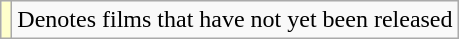<table class="wikitable">
<tr>
<td style="background:#ffc;"></td>
<td>Denotes films that have not yet been released</td>
</tr>
</table>
